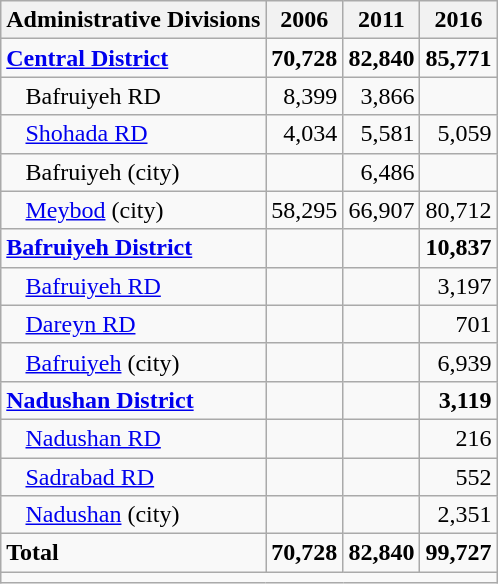<table class="wikitable">
<tr>
<th>Administrative Divisions</th>
<th>2006</th>
<th>2011</th>
<th>2016</th>
</tr>
<tr>
<td><strong><a href='#'>Central District</a></strong></td>
<td style="text-align: right;"><strong>70,728</strong></td>
<td style="text-align: right;"><strong>82,840</strong></td>
<td style="text-align: right;"><strong>85,771</strong></td>
</tr>
<tr>
<td style="padding-left: 1em;">Bafruiyeh RD</td>
<td style="text-align: right;">8,399</td>
<td style="text-align: right;">3,866</td>
<td style="text-align: right;"></td>
</tr>
<tr>
<td style="padding-left: 1em;"><a href='#'>Shohada RD</a></td>
<td style="text-align: right;">4,034</td>
<td style="text-align: right;">5,581</td>
<td style="text-align: right;">5,059</td>
</tr>
<tr>
<td style="padding-left: 1em;">Bafruiyeh (city)</td>
<td style="text-align: right;"></td>
<td style="text-align: right;">6,486</td>
<td style="text-align: right;"></td>
</tr>
<tr>
<td style="padding-left: 1em;"><a href='#'>Meybod</a> (city)</td>
<td style="text-align: right;">58,295</td>
<td style="text-align: right;">66,907</td>
<td style="text-align: right;">80,712</td>
</tr>
<tr>
<td><strong><a href='#'>Bafruiyeh District</a></strong></td>
<td style="text-align: right;"></td>
<td style="text-align: right;"></td>
<td style="text-align: right;"><strong>10,837</strong></td>
</tr>
<tr>
<td style="padding-left: 1em;"><a href='#'>Bafruiyeh RD</a></td>
<td style="text-align: right;"></td>
<td style="text-align: right;"></td>
<td style="text-align: right;">3,197</td>
</tr>
<tr>
<td style="padding-left: 1em;"><a href='#'>Dareyn RD</a></td>
<td style="text-align: right;"></td>
<td style="text-align: right;"></td>
<td style="text-align: right;">701</td>
</tr>
<tr>
<td style="padding-left: 1em;"><a href='#'>Bafruiyeh</a> (city)</td>
<td style="text-align: right;"></td>
<td style="text-align: right;"></td>
<td style="text-align: right;">6,939</td>
</tr>
<tr>
<td><strong><a href='#'>Nadushan District</a></strong></td>
<td style="text-align: right;"></td>
<td style="text-align: right;"></td>
<td style="text-align: right;"><strong>3,119</strong></td>
</tr>
<tr>
<td style="padding-left: 1em;"><a href='#'>Nadushan RD</a></td>
<td style="text-align: right;"></td>
<td style="text-align: right;"></td>
<td style="text-align: right;">216</td>
</tr>
<tr>
<td style="padding-left: 1em;"><a href='#'>Sadrabad RD</a></td>
<td style="text-align: right;"></td>
<td style="text-align: right;"></td>
<td style="text-align: right;">552</td>
</tr>
<tr>
<td style="padding-left: 1em;"><a href='#'>Nadushan</a> (city)</td>
<td style="text-align: right;"></td>
<td style="text-align: right;"></td>
<td style="text-align: right;">2,351</td>
</tr>
<tr>
<td><strong>Total</strong></td>
<td style="text-align: right;"><strong>70,728</strong></td>
<td style="text-align: right;"><strong>82,840</strong></td>
<td style="text-align: right;"><strong>99,727</strong></td>
</tr>
<tr>
<td colspan=4></td>
</tr>
</table>
